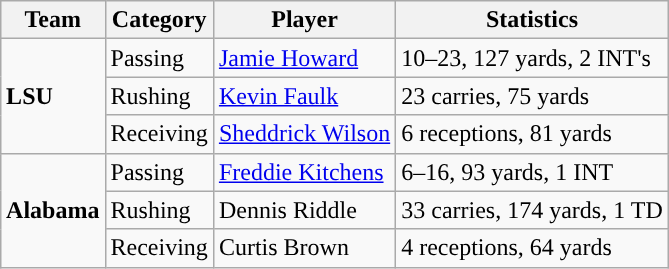<table class="wikitable" style="float: right;">
<tr>
<th>Team</th>
<th>Category</th>
<th>Player</th>
<th>Statistics</th>
</tr>
<tr>
<td rowspan=3><strong>LSU</strong></td>
<td>Passing</td>
<td><a href='#'>Jamie Howard</a></td>
<td>10–23, 127 yards, 2 INT's</td>
</tr>
<tr>
<td>Rushing</td>
<td><a href='#'>Kevin Faulk</a></td>
<td>23 carries, 75 yards</td>
</tr>
<tr>
<td>Receiving</td>
<td><a href='#'>Sheddrick Wilson</a></td>
<td>6 receptions, 81 yards</td>
</tr>
<tr>
<td rowspan=3><strong>Alabama</strong></td>
<td>Passing</td>
<td><a href='#'>Freddie Kitchens</a></td>
<td>6–16, 93 yards, 1 INT</td>
</tr>
<tr>
<td>Rushing</td>
<td>Dennis Riddle</td>
<td>33 carries, 174 yards, 1 TD</td>
</tr>
<tr>
<td>Receiving</td>
<td>Curtis Brown</td>
<td>4 receptions, 64 yards</td>
</tr>
</table>
